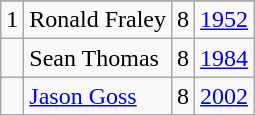<table class="wikitable">
<tr>
</tr>
<tr>
<td>1</td>
<td>Ronald Fraley</td>
<td>8</td>
<td><a href='#'>1952</a></td>
</tr>
<tr>
<td></td>
<td>Sean Thomas</td>
<td>8</td>
<td><a href='#'>1984</a></td>
</tr>
<tr>
<td></td>
<td><a href='#'>Jason Goss</a></td>
<td>8</td>
<td><a href='#'>2002</a></td>
</tr>
</table>
